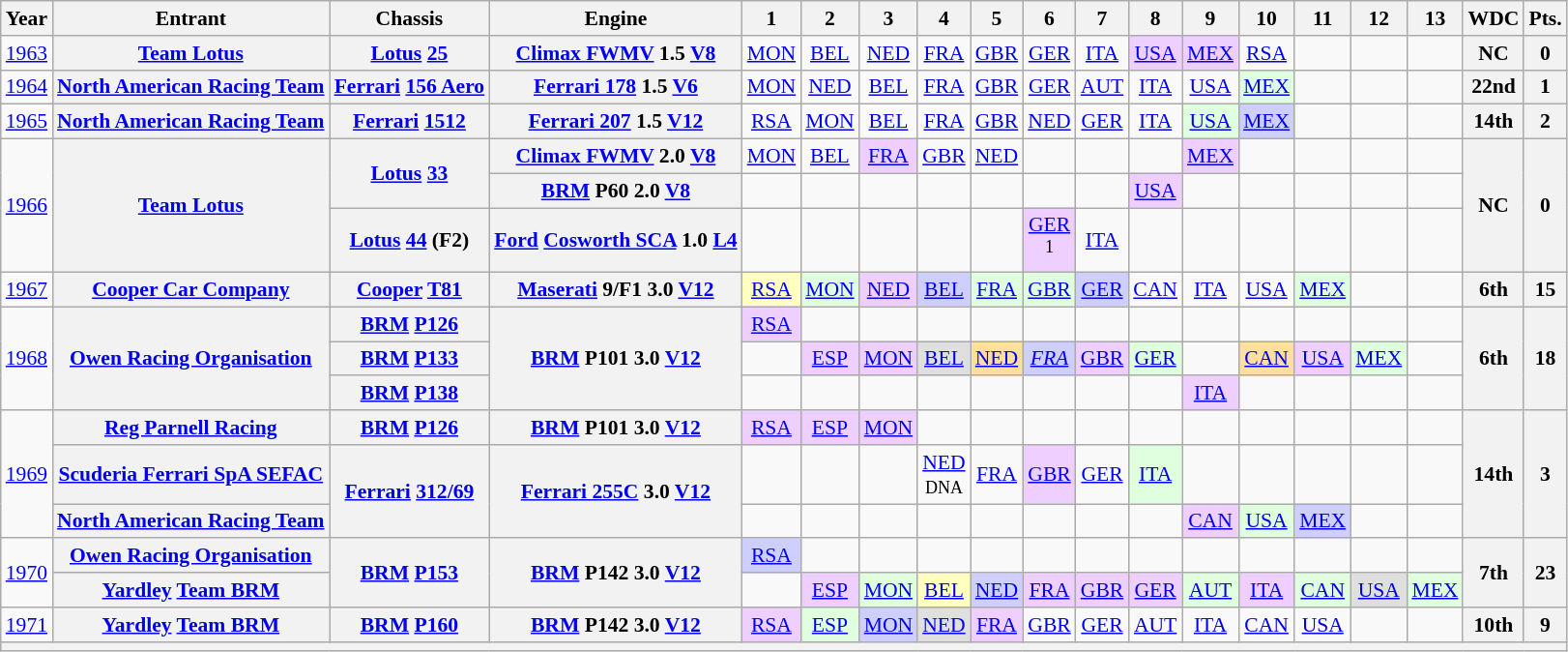<table class="wikitable" style="text-align:center; font-size:90%">
<tr>
<th>Year</th>
<th>Entrant</th>
<th>Chassis</th>
<th>Engine</th>
<th>1</th>
<th>2</th>
<th>3</th>
<th>4</th>
<th>5</th>
<th>6</th>
<th>7</th>
<th>8</th>
<th>9</th>
<th>10</th>
<th>11</th>
<th>12</th>
<th>13</th>
<th>WDC</th>
<th>Pts.</th>
</tr>
<tr>
<td><a href='#'>1963</a></td>
<th><a href='#'>Team Lotus</a></th>
<th><a href='#'>Lotus</a> <a href='#'>25</a></th>
<th><a href='#'>Climax FWMV</a> 1.5 <a href='#'>V8</a></th>
<td><a href='#'>MON</a></td>
<td><a href='#'>BEL</a></td>
<td><a href='#'>NED</a></td>
<td><a href='#'>FRA</a></td>
<td><a href='#'>GBR</a></td>
<td><a href='#'>GER</a></td>
<td><a href='#'>ITA</a></td>
<td style="background:#EFCFFF;"><a href='#'>USA</a><br></td>
<td style="background:#EFCFFF;"><a href='#'>MEX</a><br></td>
<td><a href='#'>RSA</a></td>
<td></td>
<td></td>
<td></td>
<th>NC</th>
<th>0</th>
</tr>
<tr>
<td><a href='#'>1964</a></td>
<th><a href='#'>North American Racing Team</a></th>
<th><a href='#'>Ferrari</a> <a href='#'>156 Aero</a></th>
<th><a href='#'>Ferrari 178</a> 1.5 <a href='#'>V6</a></th>
<td><a href='#'>MON</a></td>
<td><a href='#'>NED</a></td>
<td><a href='#'>BEL</a></td>
<td><a href='#'>FRA</a></td>
<td><a href='#'>GBR</a></td>
<td><a href='#'>GER</a></td>
<td><a href='#'>AUT</a></td>
<td><a href='#'>ITA</a></td>
<td><a href='#'>USA</a></td>
<td style="background:#DFFFDF;"><a href='#'>MEX</a><br></td>
<td></td>
<td></td>
<td></td>
<th>22nd</th>
<th>1</th>
</tr>
<tr>
<td><a href='#'>1965</a></td>
<th><a href='#'>North American Racing Team</a></th>
<th><a href='#'>Ferrari</a> <a href='#'>1512</a></th>
<th><a href='#'>Ferrari 207</a> 1.5 <a href='#'>V12</a></th>
<td><a href='#'>RSA</a></td>
<td><a href='#'>MON</a></td>
<td><a href='#'>BEL</a></td>
<td><a href='#'>FRA</a></td>
<td><a href='#'>GBR</a></td>
<td><a href='#'>NED</a></td>
<td><a href='#'>GER</a></td>
<td><a href='#'>ITA</a></td>
<td style="background:#DFFFDF;"><a href='#'>USA</a><br></td>
<td style="background:#CFCFFF;"><a href='#'>MEX</a><br></td>
<td></td>
<td></td>
<td></td>
<th>14th</th>
<th>2</th>
</tr>
<tr>
<td rowspan="3"><a href='#'>1966</a></td>
<th rowspan="3"><a href='#'>Team Lotus</a></th>
<th rowspan="2"><a href='#'>Lotus</a> <a href='#'>33</a></th>
<th><a href='#'>Climax FWMV</a> 2.0 <a href='#'>V8</a></th>
<td><a href='#'>MON</a></td>
<td><a href='#'>BEL</a></td>
<td style="background:#EFCFFF;"><a href='#'>FRA</a><br></td>
<td><a href='#'>GBR</a></td>
<td><a href='#'>NED</a></td>
<td></td>
<td></td>
<td></td>
<td style="background:#EFCFFF;"><a href='#'>MEX</a><br></td>
<td></td>
<td></td>
<td></td>
<td></td>
<th rowspan="3">NC</th>
<th rowspan="3">0</th>
</tr>
<tr>
<th><a href='#'>BRM</a> P60 2.0 <a href='#'>V8</a></th>
<td></td>
<td></td>
<td></td>
<td></td>
<td></td>
<td></td>
<td></td>
<td style="background:#EFCFFF;"><a href='#'>USA</a><br></td>
<td></td>
<td></td>
<td></td>
<td></td>
<td></td>
</tr>
<tr>
<th><a href='#'>Lotus</a> <a href='#'>44</a> (F2)</th>
<th><a href='#'>Ford</a> <a href='#'>Cosworth SCA</a> 1.0 <a href='#'>L4</a></th>
<td></td>
<td></td>
<td></td>
<td></td>
<td></td>
<td style="background:#EFCFFF;"><a href='#'>GER</a><br><sup>1</sup></td>
<td><a href='#'>ITA</a></td>
<td></td>
<td></td>
<td></td>
<td></td>
<td></td>
<td></td>
</tr>
<tr>
<td><a href='#'>1967</a></td>
<th><a href='#'>Cooper Car Company</a></th>
<th><a href='#'>Cooper</a> <a href='#'>T81</a></th>
<th><a href='#'>Maserati</a> 9/F1 3.0 <a href='#'>V12</a></th>
<td style="background:#FFFFBF;"><a href='#'>RSA</a><br></td>
<td style="background:#DFFFDF;"><a href='#'>MON</a><br></td>
<td style="background:#EFCFFF;"><a href='#'>NED</a><br></td>
<td style="background:#CFCFFF;"><a href='#'>BEL</a><br></td>
<td style="background:#DFFFDF;"><a href='#'>FRA</a><br></td>
<td style="background:#DFFFDF;"><a href='#'>GBR</a><br></td>
<td style="background:#CFCFFF;"><a href='#'>GER</a><br></td>
<td><a href='#'>CAN</a></td>
<td><a href='#'>ITA</a></td>
<td><a href='#'>USA</a></td>
<td style="background:#DFFFDF;"><a href='#'>MEX</a><br></td>
<td></td>
<td></td>
<th>6th</th>
<th>15</th>
</tr>
<tr>
<td rowspan="3"><a href='#'>1968</a></td>
<th rowspan="3"><a href='#'>Owen Racing Organisation</a></th>
<th><a href='#'>BRM</a> <a href='#'>P126</a></th>
<th rowspan="3"><a href='#'>BRM</a> P101 3.0 <a href='#'>V12</a></th>
<td style="background:#EFCFFF;"><a href='#'>RSA</a><br></td>
<td></td>
<td></td>
<td></td>
<td></td>
<td></td>
<td></td>
<td></td>
<td></td>
<td></td>
<td></td>
<td></td>
<td></td>
<th rowspan="3">6th</th>
<th rowspan="3">18</th>
</tr>
<tr>
<th><a href='#'>BRM</a> <a href='#'>P133</a></th>
<td></td>
<td style="background:#EFCFFF;"><a href='#'>ESP</a><br></td>
<td style="background:#EFCFFF;"><a href='#'>MON</a><br></td>
<td style="background:#DFDFDF;"><a href='#'>BEL</a><br></td>
<td style="background:#FFDF9F;"><a href='#'>NED</a><br></td>
<td style="background:#CFCFFF;"><em><a href='#'>FRA</a></em><br></td>
<td style="background:#EFCFFF;"><a href='#'>GBR</a><br></td>
<td style="background:#DFFFDF;"><a href='#'>GER</a><br></td>
<td></td>
<td style="background:#FFDF9F;"><a href='#'>CAN</a><br></td>
<td style="background:#EFCFFF;"><a href='#'>USA</a><br></td>
<td style="background:#DFFFDF;"><a href='#'>MEX</a><br></td>
<td></td>
</tr>
<tr>
<th><a href='#'>BRM</a> <a href='#'>P138</a></th>
<td></td>
<td></td>
<td></td>
<td></td>
<td></td>
<td></td>
<td></td>
<td></td>
<td style="background:#EFCFFF;"><a href='#'>ITA</a><br></td>
<td></td>
<td></td>
<td></td>
<td></td>
</tr>
<tr>
<td rowspan="3"><a href='#'>1969</a></td>
<th><a href='#'>Reg Parnell Racing</a></th>
<th><a href='#'>BRM</a> <a href='#'>P126</a></th>
<th><a href='#'>BRM</a> P101 3.0 <a href='#'>V12</a></th>
<td style="background:#EFCFFF;"><a href='#'>RSA</a><br></td>
<td style="background:#EFCFFF;"><a href='#'>ESP</a><br></td>
<td style="background:#EFCFFF;"><a href='#'>MON</a><br></td>
<td></td>
<td></td>
<td></td>
<td></td>
<td></td>
<td></td>
<td></td>
<td></td>
<td></td>
<td></td>
<th rowspan="3">14th</th>
<th rowspan="3">3</th>
</tr>
<tr>
<th><a href='#'>Scuderia Ferrari SpA SEFAC</a></th>
<th rowspan="2"><a href='#'>Ferrari</a> <a href='#'>312/69</a></th>
<th rowspan="2"><a href='#'>Ferrari 255C</a> 3.0 <a href='#'>V12</a></th>
<td></td>
<td></td>
<td></td>
<td><a href='#'>NED</a><br><small>DNA</small></td>
<td><a href='#'>FRA</a></td>
<td style="background:#EFCFFF;"><a href='#'>GBR</a><br></td>
<td><a href='#'>GER</a></td>
<td style="background:#DFFFDF;"><a href='#'>ITA</a><br></td>
<td></td>
<td></td>
<td></td>
<td></td>
<td></td>
</tr>
<tr>
<th><a href='#'>North American Racing Team</a></th>
<td></td>
<td></td>
<td></td>
<td></td>
<td></td>
<td></td>
<td></td>
<td></td>
<td style="background:#EFCFFF;"><a href='#'>CAN</a><br></td>
<td style="background:#DFFFDF;"><a href='#'>USA</a><br></td>
<td style="background:#CFCFFF;"><a href='#'>MEX</a><br></td>
<td></td>
<td></td>
</tr>
<tr>
<td rowspan="2"><a href='#'>1970</a></td>
<th><a href='#'>Owen Racing Organisation</a></th>
<th rowspan="2"><a href='#'>BRM</a> <a href='#'>P153</a></th>
<th rowspan="2"><a href='#'>BRM</a> P142 3.0 <a href='#'>V12</a></th>
<td style="background:#CFCFFF;"><a href='#'>RSA</a><br></td>
<td></td>
<td></td>
<td></td>
<td></td>
<td></td>
<td></td>
<td></td>
<td></td>
<td></td>
<td></td>
<td></td>
<td></td>
<th rowspan="2">7th</th>
<th rowspan="2">23</th>
</tr>
<tr>
<th><a href='#'>Yardley</a> <a href='#'>Team BRM</a></th>
<td></td>
<td style="background:#EFCFFF;"><a href='#'>ESP</a><br></td>
<td style="background:#DFFFDF;"><a href='#'>MON</a><br></td>
<td style="background:#FFFFBF;"><a href='#'>BEL</a><br></td>
<td style="background:#CFCFFF;"><a href='#'>NED</a><br></td>
<td style="background:#EFCFFF;"><a href='#'>FRA</a><br></td>
<td style="background:#EFCFFF;"><a href='#'>GBR</a><br></td>
<td style="background:#EFCFFF;"><a href='#'>GER</a><br></td>
<td style="background:#DFFFDF;"><a href='#'>AUT</a><br></td>
<td style="background:#EFCFFF;"><a href='#'>ITA</a><br></td>
<td style="background:#DFFFDF;"><a href='#'>CAN</a><br></td>
<td style="background:#DFDFDF;"><a href='#'>USA</a><br></td>
<td style="background:#DFFFDF;"><a href='#'>MEX</a><br></td>
</tr>
<tr>
<td><a href='#'>1971</a></td>
<th><a href='#'>Yardley</a> <a href='#'>Team BRM</a></th>
<th><a href='#'>BRM</a> <a href='#'>P160</a></th>
<th><a href='#'>BRM</a> P142 3.0 <a href='#'>V12</a></th>
<td style="background:#EFCFFF;"><a href='#'>RSA</a><br></td>
<td style="background:#DFFFDF;"><a href='#'>ESP</a><br></td>
<td style="background:#CFCFFF;"><a href='#'>MON</a><br></td>
<td style="background:#DFDFDF;"><a href='#'>NED</a><br></td>
<td style="background:#EFCFFF;"><a href='#'>FRA</a><br></td>
<td><a href='#'>GBR</a></td>
<td><a href='#'>GER</a></td>
<td><a href='#'>AUT</a></td>
<td><a href='#'>ITA</a></td>
<td><a href='#'>CAN</a></td>
<td><a href='#'>USA</a></td>
<td></td>
<td></td>
<th>10th</th>
<th>9</th>
</tr>
<tr>
<th colspan="19"></th>
</tr>
</table>
